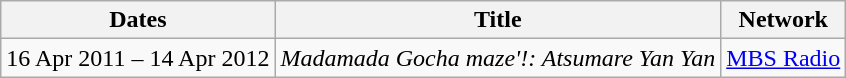<table class="wikitable">
<tr>
<th>Dates</th>
<th>Title</th>
<th>Network</th>
</tr>
<tr>
<td>16 Apr 2011 – 14 Apr 2012</td>
<td><em>Madamada Gocha maze'!: Atsumare Yan Yan</em></td>
<td><a href='#'>MBS Radio</a></td>
</tr>
</table>
